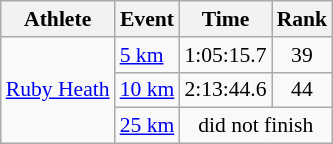<table class=wikitable style="font-size:90%;">
<tr>
<th>Athlete</th>
<th>Event</th>
<th>Time</th>
<th>Rank</th>
</tr>
<tr style="text-align:center">
<td style="text-align:left"rowspan=3><a href='#'>Ruby Heath</a></td>
<td style="text-align:left"><a href='#'>5 km</a></td>
<td>1:05:15.7</td>
<td>39</td>
</tr>
<tr style="text-align:center">
<td style="text-align:left"><a href='#'>10 km</a></td>
<td>2:13:44.6</td>
<td>44</td>
</tr>
<tr style="text-align:center">
<td style="text-align:left"><a href='#'>25 km</a></td>
<td colspan=2>did not finish</td>
</tr>
</table>
